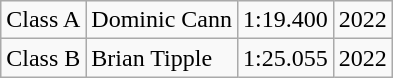<table class="wikitable">
<tr>
<td>Class A</td>
<td>Dominic Cann</td>
<td align="center">1:19.400</td>
<td align="center">2022</td>
</tr>
<tr>
<td>Class B</td>
<td>Brian Tipple</td>
<td align="center">1:25.055</td>
<td align="center">2022</td>
</tr>
</table>
